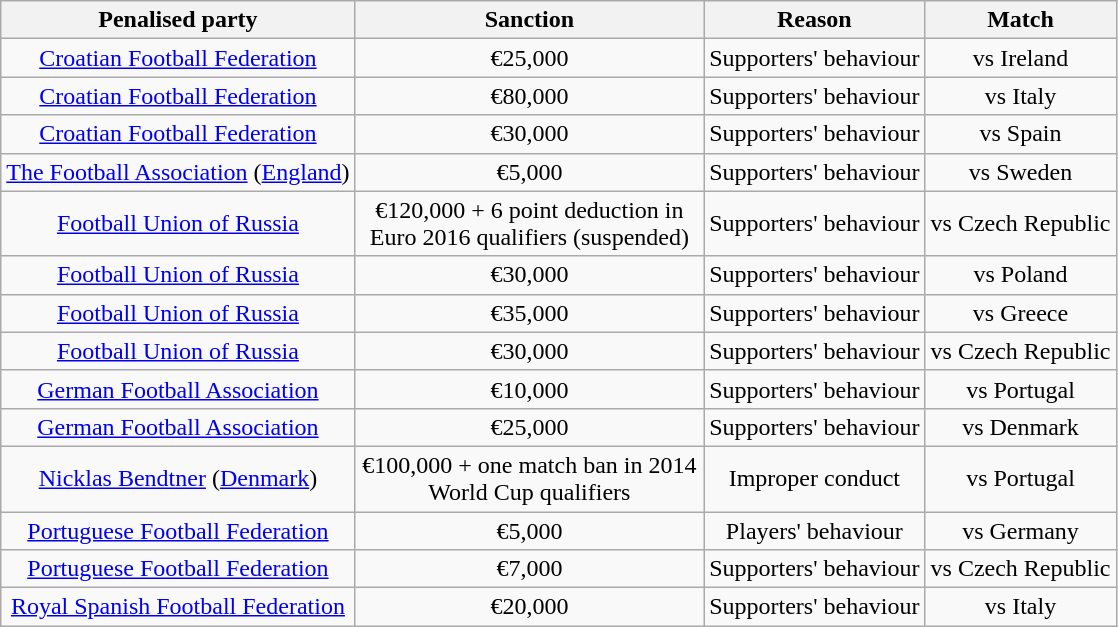<table class="wikitable" style="text-align:center;">
<tr>
<th>Penalised party</th>
<th width=225>Sanction</th>
<th>Reason</th>
<th>Match</th>
</tr>
<tr>
<td><a href='#'>Croatian Football Federation</a></td>
<td>€25,000</td>
<td>Supporters' behaviour</td>
<td>vs Ireland</td>
</tr>
<tr>
<td><a href='#'>Croatian Football Federation</a></td>
<td>€80,000</td>
<td>Supporters' behaviour</td>
<td>vs Italy</td>
</tr>
<tr>
<td><a href='#'>Croatian Football Federation</a></td>
<td>€30,000</td>
<td>Supporters' behaviour</td>
<td>vs Spain</td>
</tr>
<tr>
<td><a href='#'>The Football Association</a> (<a href='#'>England</a>)</td>
<td>€5,000</td>
<td>Supporters' behaviour</td>
<td>vs Sweden</td>
</tr>
<tr>
<td><a href='#'>Football Union of Russia</a></td>
<td>€120,000 + 6 point deduction in Euro 2016 qualifiers (suspended)</td>
<td>Supporters' behaviour</td>
<td>vs Czech Republic</td>
</tr>
<tr>
<td><a href='#'>Football Union of Russia</a></td>
<td>€30,000</td>
<td>Supporters' behaviour</td>
<td>vs Poland</td>
</tr>
<tr>
<td><a href='#'>Football Union of Russia</a></td>
<td>€35,000</td>
<td>Supporters' behaviour</td>
<td>vs Greece</td>
</tr>
<tr>
<td><a href='#'>Football Union of Russia</a></td>
<td>€30,000</td>
<td>Supporters' behaviour</td>
<td>vs Czech Republic</td>
</tr>
<tr>
<td><a href='#'>German Football Association</a></td>
<td>€10,000</td>
<td>Supporters' behaviour</td>
<td>vs Portugal</td>
</tr>
<tr>
<td><a href='#'>German Football Association</a></td>
<td>€25,000</td>
<td>Supporters' behaviour</td>
<td>vs Denmark</td>
</tr>
<tr>
<td><a href='#'>Nicklas Bendtner</a> (<a href='#'>Denmark</a>)</td>
<td>€100,000 + one match ban in 2014 World Cup qualifiers</td>
<td>Improper conduct</td>
<td>vs Portugal</td>
</tr>
<tr>
<td><a href='#'>Portuguese Football Federation</a></td>
<td>€5,000</td>
<td>Players' behaviour</td>
<td>vs Germany</td>
</tr>
<tr>
<td><a href='#'>Portuguese Football Federation</a></td>
<td>€7,000</td>
<td>Supporters' behaviour</td>
<td>vs Czech Republic</td>
</tr>
<tr>
<td><a href='#'>Royal Spanish Football Federation</a></td>
<td>€20,000</td>
<td>Supporters' behaviour</td>
<td>vs Italy</td>
</tr>
</table>
